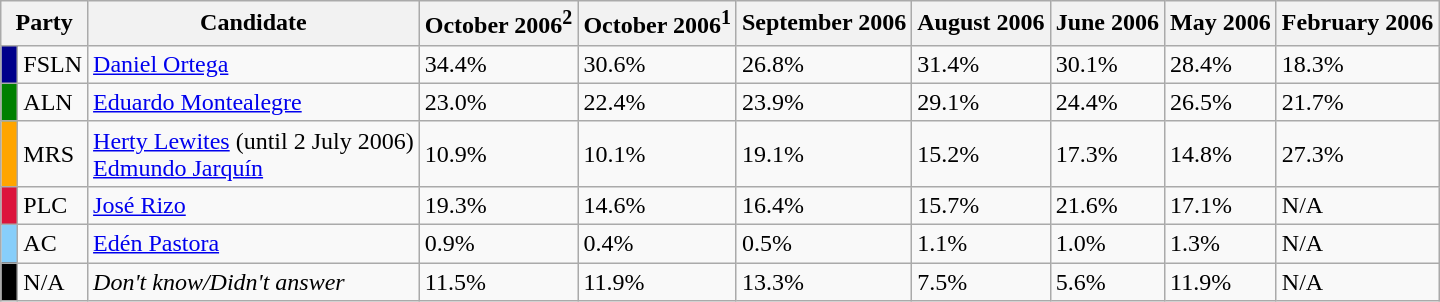<table class="wikitable">
<tr>
<th colspan=2>Party</th>
<th>Candidate</th>
<th>October 2006<sup>2</sup></th>
<th>October 2006<sup>1</sup></th>
<th>September 2006</th>
<th>August 2006</th>
<th>June 2006</th>
<th>May 2006</th>
<th>February 2006</th>
</tr>
<tr>
<td style="background:darkblue;"> </td>
<td>FSLN</td>
<td><a href='#'>Daniel Ortega</a></td>
<td>34.4%</td>
<td>30.6%</td>
<td>26.8%</td>
<td>31.4%</td>
<td>30.1%</td>
<td>28.4%</td>
<td>18.3%</td>
</tr>
<tr>
<td bgcolor=green> </td>
<td>ALN</td>
<td><a href='#'>Eduardo Montealegre</a></td>
<td>23.0%</td>
<td>22.4%</td>
<td>23.9%</td>
<td>29.1%</td>
<td>24.4%</td>
<td>26.5%</td>
<td>21.7%</td>
</tr>
<tr>
<td style="background:orange;"> </td>
<td>MRS</td>
<td><a href='#'>Herty Lewites</a> (until 2 July 2006)<br><a href='#'>Edmundo Jarquín</a></td>
<td>10.9%</td>
<td>10.1%</td>
<td>19.1%</td>
<td>15.2%</td>
<td>17.3%</td>
<td>14.8%</td>
<td>27.3%</td>
</tr>
<tr>
<td style="background:crimson;"> </td>
<td>PLC</td>
<td><a href='#'>José Rizo</a></td>
<td>19.3%</td>
<td>14.6%</td>
<td>16.4%</td>
<td>15.7%</td>
<td>21.6%</td>
<td>17.1%</td>
<td>N/A</td>
</tr>
<tr>
<td style="background:lightskyblue;"> </td>
<td>AC</td>
<td><a href='#'>Edén Pastora</a></td>
<td>0.9%</td>
<td>0.4%</td>
<td>0.5%</td>
<td>1.1%</td>
<td>1.0%</td>
<td>1.3%</td>
<td>N/A</td>
</tr>
<tr>
<td bgcolor=black> </td>
<td>N/A</td>
<td><em>Don't know/Didn't answer</em></td>
<td>11.5%</td>
<td>11.9%</td>
<td>13.3%</td>
<td>7.5%</td>
<td>5.6%</td>
<td>11.9%</td>
<td>N/A</td>
</tr>
</table>
